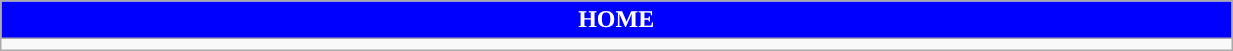<table class="wikitable collapsible collapsed" style="width:65%">
<tr>
<th colspan=6 ! style="color:#FFFFFF; background:#0000FF">HOME</th>
</tr>
<tr>
<td></td>
</tr>
</table>
